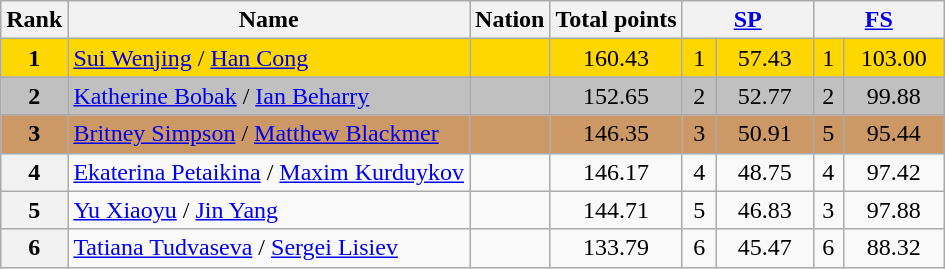<table class="wikitable sortable">
<tr>
<th>Rank</th>
<th>Name</th>
<th>Nation</th>
<th>Total points</th>
<th colspan="2" width="80px"><a href='#'>SP</a></th>
<th colspan="2" width="80px"><a href='#'>FS</a></th>
</tr>
<tr bgcolor="gold">
<td align="center"><strong>1</strong></td>
<td><a href='#'>Sui Wenjing</a> / <a href='#'>Han Cong</a></td>
<td></td>
<td align="center">160.43</td>
<td align="center">1</td>
<td align="center">57.43</td>
<td align="center">1</td>
<td align="center">103.00</td>
</tr>
<tr bgcolor="silver">
<td align="center"><strong>2</strong></td>
<td><a href='#'>Katherine Bobak</a> / <a href='#'>Ian Beharry</a></td>
<td></td>
<td align="center">152.65</td>
<td align="center">2</td>
<td align="center">52.77</td>
<td align="center">2</td>
<td align="center">99.88</td>
</tr>
<tr bgcolor="cc9966">
<td align="center" bgcolor="cc9966"><strong>3</strong></td>
<td><a href='#'>Britney Simpson</a> / <a href='#'>Matthew Blackmer</a></td>
<td></td>
<td align="center">146.35</td>
<td align="center">3</td>
<td align="center">50.91</td>
<td align="center">5</td>
<td align="center">95.44</td>
</tr>
<tr>
<th>4</th>
<td><a href='#'>Ekaterina Petaikina</a> / <a href='#'>Maxim Kurduykov</a></td>
<td></td>
<td align="center">146.17</td>
<td align="center">4</td>
<td align="center">48.75</td>
<td align="center">4</td>
<td align="center">97.42</td>
</tr>
<tr>
<th>5</th>
<td><a href='#'>Yu Xiaoyu</a> / <a href='#'>Jin Yang</a></td>
<td></td>
<td align="center">144.71</td>
<td align="center">5</td>
<td align="center">46.83</td>
<td align="center">3</td>
<td align="center">97.88</td>
</tr>
<tr>
<th>6</th>
<td><a href='#'>Tatiana Tudvaseva</a> / <a href='#'>Sergei Lisiev</a></td>
<td></td>
<td align="center">133.79</td>
<td align="center">6</td>
<td align="center">45.47</td>
<td align="center">6</td>
<td align="center">88.32</td>
</tr>
</table>
